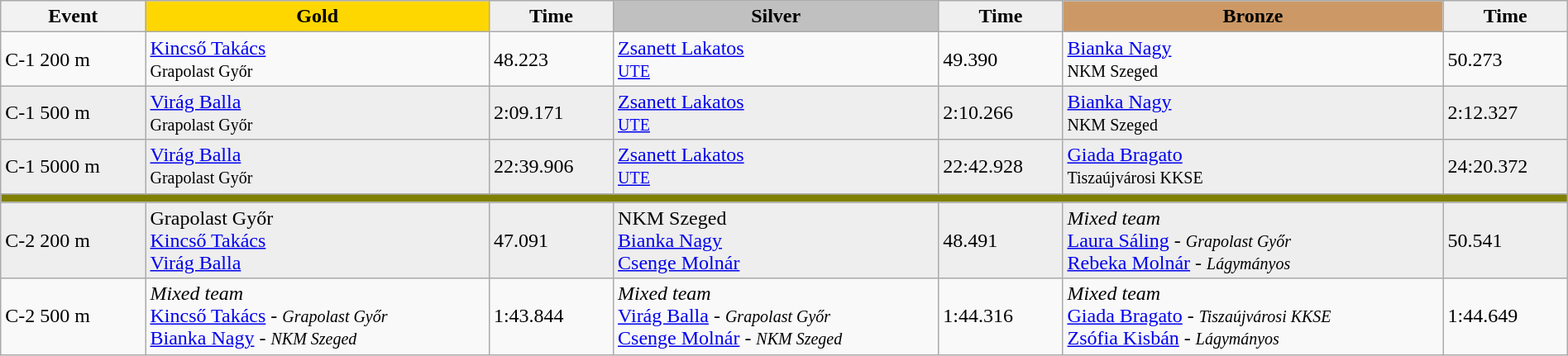<table class="wikitable" width=100%>
<tr>
<th>Event</th>
<td align=center bgcolor="gold"><strong>Gold</strong></td>
<td align=center bgcolor="EFEFEF"><strong>Time</strong></td>
<td align=center bgcolor="silver"><strong>Silver</strong></td>
<td align=center bgcolor="EFEFEF"><strong>Time</strong></td>
<td align=center bgcolor="CC9966"><strong>Bronze</strong></td>
<td align=center bgcolor="EFEFEF"><strong>Time</strong></td>
</tr>
<tr>
<td>C-1 200 m </td>
<td><a href='#'>Kincső Takács</a><br><small> Grapolast Győr</small></td>
<td>48.223</td>
<td><a href='#'>Zsanett Lakatos</a><br><small> <a href='#'>UTE</a></small></td>
<td>49.390</td>
<td><a href='#'>Bianka Nagy</a><br><small> NKM Szeged</small></td>
<td>50.273</td>
</tr>
<tr style="background:#eee; width:100%;">
<td>C-1 500 m</td>
<td><a href='#'>Virág Balla</a><br><small> Grapolast Győr</small></td>
<td>2:09.171</td>
<td><a href='#'>Zsanett Lakatos</a><br><small> <a href='#'>UTE</a></small></td>
<td>2:10.266</td>
<td><a href='#'>Bianka Nagy</a><br><small> NKM Szeged</small></td>
<td>2:12.327</td>
</tr>
<tr style="background:#eee; width:100%;">
<td>C-1 5000 m</td>
<td><a href='#'>Virág Balla</a><br><small> Grapolast Győr</small></td>
<td>22:39.906</td>
<td><a href='#'>Zsanett Lakatos</a><br><small> <a href='#'>UTE</a></small></td>
<td>22:42.928</td>
<td><a href='#'>Giada Bragato</a><br><small> Tiszaújvárosi KKSE</small></td>
<td>24:20.372</td>
</tr>
<tr>
</tr>
<tr bgcolor=#808000>
<td colspan=7></td>
</tr>
<tr style="background:#eee; width:100%;">
<td>C-2 200 m</td>
<td> Grapolast Győr<br><a href='#'>Kincső Takács</a><br><a href='#'>Virág Balla</a></td>
<td>47.091</td>
<td> NKM Szeged<br><a href='#'>Bianka Nagy</a><br><a href='#'>Csenge Molnár</a></td>
<td>48.491</td>
<td><em>Mixed team</em><br><a href='#'>Laura Sáling</a> - <small><em>Grapolast Győr</em></small><br><a href='#'>Rebeka Molnár</a> - <small><em>Lágymányos</em></small></td>
<td>50.541</td>
</tr>
<tr>
<td>C-2 500 m </td>
<td><em>Mixed team</em><br><a href='#'>Kincső Takács</a> - <small><em>Grapolast Győr</em></small><br><a href='#'>Bianka Nagy</a> - <small><em>NKM Szeged</em></small></td>
<td>1:43.844</td>
<td><em>Mixed team</em><br><a href='#'>Virág Balla</a> - <small><em>Grapolast Győr</em></small><br><a href='#'>Csenge Molnár</a> - <small><em>NKM Szeged</em></small></td>
<td>1:44.316</td>
<td><em>Mixed team</em><br><a href='#'>Giada Bragato</a> - <small><em>Tiszaújvárosi KKSE</em></small><br><a href='#'>Zsófia Kisbán</a> - <small><em>Lágymányos</em></small></td>
<td>1:44.649</td>
</tr>
</table>
